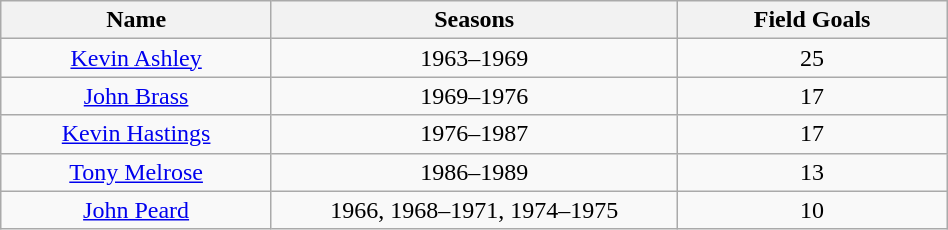<table class="wikitable" width="50%" style="text-align: center;">
<tr>
<th width="10%">Name</th>
<th width="15%">Seasons</th>
<th width="10%">Field Goals</th>
</tr>
<tr>
<td><a href='#'>Kevin Ashley</a></td>
<td>1963–1969</td>
<td>25</td>
</tr>
<tr>
<td><a href='#'>John Brass</a></td>
<td>1969–1976</td>
<td>17</td>
</tr>
<tr>
<td><a href='#'>Kevin Hastings</a></td>
<td>1976–1987</td>
<td>17</td>
</tr>
<tr>
<td><a href='#'>Tony Melrose</a></td>
<td>1986–1989</td>
<td>13</td>
</tr>
<tr>
<td><a href='#'>John Peard</a></td>
<td>1966, 1968–1971, 1974–1975</td>
<td>10</td>
</tr>
</table>
